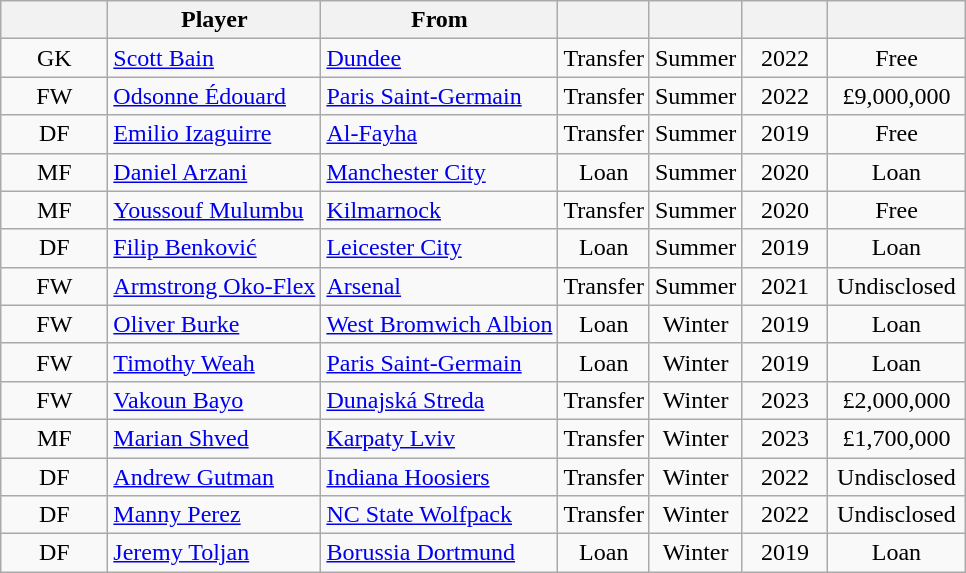<table class="wikitable sortable" style="text-align:center;">
<tr>
<th style="width:64px;"></th>
<th>Player</th>
<th>From</th>
<th></th>
<th></th>
<th style="width:50px;"></th>
<th style="width:84px;"></th>
</tr>
<tr>
<td>GK</td>
<td align="left"> <a href='#'>Scott Bain</a></td>
<td style="text-align:left"> <a href='#'>Dundee</a></td>
<td>Transfer</td>
<td>Summer</td>
<td>2022</td>
<td>Free</td>
</tr>
<tr>
<td>FW</td>
<td align="left"> <a href='#'>Odsonne Édouard</a></td>
<td style="text-align:left"> <a href='#'>Paris Saint-Germain</a></td>
<td>Transfer</td>
<td>Summer</td>
<td>2022</td>
<td>£9,000,000</td>
</tr>
<tr>
<td>DF</td>
<td align="left"> <a href='#'>Emilio Izaguirre</a></td>
<td style="text-align:left"> <a href='#'>Al-Fayha</a></td>
<td>Transfer</td>
<td>Summer</td>
<td>2019</td>
<td>Free</td>
</tr>
<tr>
<td>MF</td>
<td align="left"> <a href='#'>Daniel Arzani</a></td>
<td style="text-align:left"> <a href='#'>Manchester City</a></td>
<td>Loan</td>
<td>Summer</td>
<td>2020</td>
<td>Loan</td>
</tr>
<tr>
<td>MF</td>
<td align="left"> <a href='#'>Youssouf Mulumbu</a></td>
<td style="text-align:left"> <a href='#'>Kilmarnock</a></td>
<td>Transfer</td>
<td>Summer</td>
<td>2020</td>
<td>Free</td>
</tr>
<tr>
<td>DF</td>
<td align="left"> <a href='#'>Filip Benković</a></td>
<td style="text-align:left"> <a href='#'>Leicester City</a></td>
<td>Loan</td>
<td>Summer</td>
<td>2019</td>
<td>Loan</td>
</tr>
<tr>
<td>FW</td>
<td align="left"> <a href='#'>Armstrong Oko-Flex</a></td>
<td style="text-align:left"> <a href='#'>Arsenal</a></td>
<td>Transfer</td>
<td>Summer</td>
<td>2021</td>
<td>Undisclosed</td>
</tr>
<tr>
<td>FW</td>
<td align="left"> <a href='#'>Oliver Burke</a></td>
<td style="text-align:left"> <a href='#'>West Bromwich Albion</a></td>
<td>Loan</td>
<td>Winter</td>
<td>2019</td>
<td>Loan</td>
</tr>
<tr>
<td>FW</td>
<td align="left"> <a href='#'>Timothy Weah</a></td>
<td style="text-align:left"> <a href='#'>Paris Saint-Germain</a></td>
<td>Loan</td>
<td>Winter</td>
<td>2019</td>
<td>Loan</td>
</tr>
<tr>
<td>FW</td>
<td align="left"> <a href='#'>Vakoun Bayo</a></td>
<td style="text-align:left"> <a href='#'>Dunajská Streda</a></td>
<td>Transfer</td>
<td>Winter</td>
<td>2023</td>
<td>£2,000,000</td>
</tr>
<tr>
<td>MF</td>
<td align="left"> <a href='#'>Marian Shved</a></td>
<td style="text-align:left"> <a href='#'>Karpaty Lviv</a></td>
<td>Transfer</td>
<td>Winter</td>
<td>2023</td>
<td>£1,700,000</td>
</tr>
<tr>
<td>DF</td>
<td align="left"> <a href='#'>Andrew Gutman</a></td>
<td style="text-align:left"> <a href='#'>Indiana Hoosiers</a></td>
<td>Transfer</td>
<td>Winter</td>
<td>2022</td>
<td>Undisclosed</td>
</tr>
<tr>
<td>DF</td>
<td align="left"> <a href='#'>Manny Perez</a></td>
<td style="text-align:left"> <a href='#'>NC State Wolfpack</a></td>
<td>Transfer</td>
<td>Winter</td>
<td>2022</td>
<td>Undisclosed</td>
</tr>
<tr>
<td>DF</td>
<td align="left"> <a href='#'>Jeremy Toljan</a></td>
<td style="text-align:left"> <a href='#'>Borussia Dortmund</a></td>
<td>Loan</td>
<td>Winter</td>
<td>2019</td>
<td>Loan</td>
</tr>
</table>
